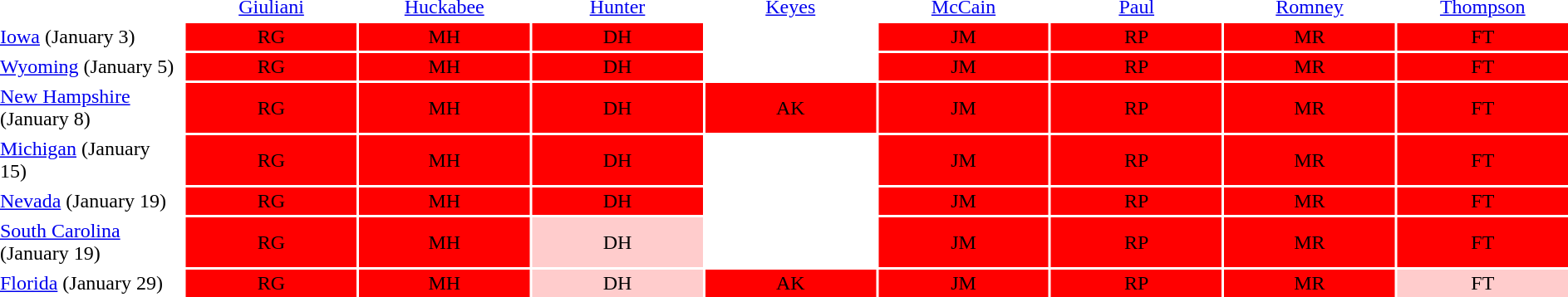<table cellpadding=2 cellspacing=2>
<tr>
<td width=12%> </td>
<td style="width:11%; text-align:center;"><a href='#'>Giuliani</a></td>
<td style="width:11%; text-align:center;"><a href='#'>Huckabee</a></td>
<td style="width:11%; text-align:center;"><a href='#'>Hunter</a></td>
<td style="width:11%; text-align:center;"><a href='#'>Keyes</a></td>
<td style="width:11%; text-align:center;"><a href='#'>McCain</a></td>
<td style="width:11%; text-align:center;"><a href='#'>Paul</a></td>
<td style="width:11%; text-align:center;"><a href='#'>Romney</a></td>
<td style="width:11%; text-align:center;"><a href='#'>Thompson</a></td>
</tr>
<tr>
<td><a href='#'>Iowa</a> (January 3)</td>
<td style="background:#f00; text-align:center;">RG</td>
<td style="background:#f00; text-align:center;">MH</td>
<td style="background:#f00; text-align:center;">DH</td>
<td></td>
<td style="background:#f00; text-align:center;">JM</td>
<td style="background:#f00; text-align:center;">RP</td>
<td style="background:#f00; text-align:center;">MR</td>
<td style="background:#f00; text-align:center;">FT</td>
</tr>
<tr>
<td><a href='#'>Wyoming</a> (January 5)</td>
<td style="background:#f00; text-align:center;">RG</td>
<td style="background:#f00; text-align:center;">MH</td>
<td style="background:#f00; text-align:center;">DH</td>
<td></td>
<td style="background:#f00; text-align:center;">JM</td>
<td style="background:#f00; text-align:center;">RP</td>
<td style="background:#f00; text-align:center;">MR</td>
<td style="background:#f00; text-align:center;">FT</td>
</tr>
<tr>
<td><a href='#'>New Hampshire</a> (January 8)</td>
<td style="background:#f00; text-align:center;">RG</td>
<td style="background:#f00; text-align:center;">MH</td>
<td style="background:#f00; text-align:center;">DH</td>
<td style="background:#f00; text-align:center;">AK</td>
<td style="background:#f00; text-align:center;">JM</td>
<td style="background:#f00; text-align:center;">RP</td>
<td style="background:#f00; text-align:center;">MR</td>
<td style="background:#f00; text-align:center;">FT</td>
</tr>
<tr>
<td><a href='#'>Michigan</a> (January 15)</td>
<td style="background:#f00; text-align:center;">RG</td>
<td style="background:#f00; text-align:center;">MH</td>
<td style="background:#f00; text-align:center;">DH</td>
<td></td>
<td style="background:#f00; text-align:center;">JM</td>
<td style="background:#f00; text-align:center;">RP</td>
<td style="background:#f00; text-align:center;">MR</td>
<td style="background:#f00; text-align:center;">FT</td>
</tr>
<tr>
<td><a href='#'>Nevada</a> (January 19)</td>
<td style="background:#f00; text-align:center;">RG</td>
<td style="background:#f00; text-align:center;">MH</td>
<td style="background:#f00; text-align:center;">DH</td>
<td></td>
<td style="background:#f00; text-align:center;">JM</td>
<td style="background:#f00; text-align:center;">RP</td>
<td style="background:#f00; text-align:center;">MR</td>
<td style="background:#f00; text-align:center;">FT</td>
</tr>
<tr>
<td><a href='#'>South Carolina</a> (January 19)</td>
<td style="background:#f00; text-align:center;">RG</td>
<td style="background:#f00; text-align:center;">MH</td>
<td style="background:#fcc; text-align:center;">DH</td>
<td></td>
<td style="background:#f00; text-align:center;">JM</td>
<td style="background:#f00; text-align:center;">RP</td>
<td style="background:#f00; text-align:center;">MR</td>
<td style="background:#f00; text-align:center;">FT</td>
</tr>
<tr>
<td><a href='#'>Florida</a> (January 29)</td>
<td style="background:#f00; text-align:center;">RG</td>
<td style="background:#f00; text-align:center;">MH</td>
<td style="background:#fcc; text-align:center;">DH</td>
<td style="background:#f00; text-align:center;">AK</td>
<td style="background:#f00; text-align:center;">JM</td>
<td style="background:#f00; text-align:center;">RP</td>
<td style="background:#f00; text-align:center;">MR</td>
<td style="background:#fcc; text-align:center;">FT</td>
</tr>
</table>
